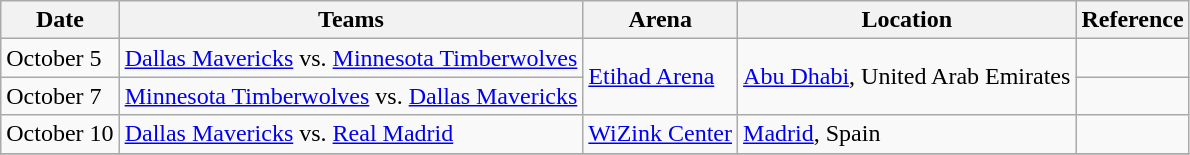<table class="wikitable">
<tr>
<th>Date</th>
<th>Teams</th>
<th>Arena</th>
<th>Location</th>
<th>Reference</th>
</tr>
<tr>
<td>October 5</td>
<td><a href='#'>Dallas Mavericks</a> vs. <a href='#'>Minnesota Timberwolves</a></td>
<td rowspan=2><a href='#'>Etihad Arena</a></td>
<td rowspan=2><a href='#'>Abu Dhabi</a>, United Arab Emirates</td>
<td></td>
</tr>
<tr>
<td>October 7</td>
<td><a href='#'>Minnesota Timberwolves</a> vs. <a href='#'>Dallas Mavericks</a></td>
<td></td>
</tr>
<tr>
<td>October 10</td>
<td><a href='#'>Dallas Mavericks</a> vs. <a href='#'>Real Madrid</a></td>
<td><a href='#'>WiZink Center</a></td>
<td><a href='#'>Madrid</a>, Spain</td>
<td></td>
</tr>
<tr>
</tr>
</table>
